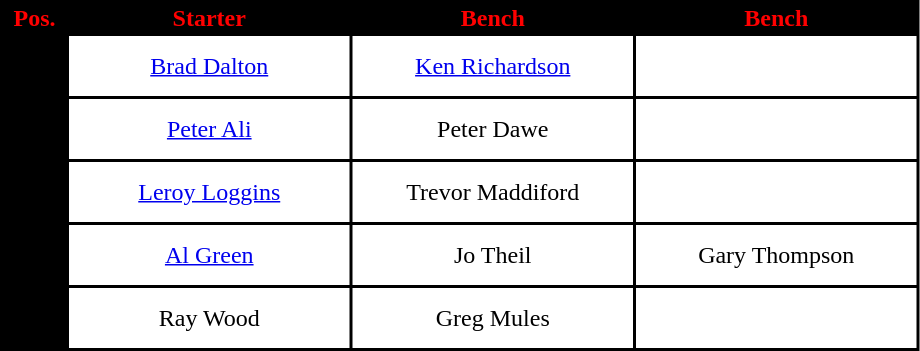<table style="text-align: center; background:Black; color:red">
<tr>
<th width="40">Pos.</th>
<th style="width:185px;">Starter</th>
<th style="width:185px;">Bench</th>
<th style="width:185px;">Bench</th>
</tr>
<tr style="height:40px; background:white; color:black">
<th style="background:black"></th>
<td><a href='#'>Brad Dalton</a></td>
<td><a href='#'>Ken Richardson</a></td>
<td></td>
</tr>
<tr style="height:40px; background:white; color:black">
<th style="background:black"></th>
<td><a href='#'>Peter Ali</a></td>
<td>Peter Dawe</td>
<td></td>
</tr>
<tr style="height:40px; background:white; color:black">
<th style="background:black"></th>
<td><a href='#'>Leroy Loggins</a></td>
<td>Trevor Maddiford</td>
<td></td>
</tr>
<tr style="height:40px; background:white; color:black">
<th style="background:black"></th>
<td><a href='#'>Al Green</a></td>
<td>Jo Theil</td>
<td>Gary Thompson</td>
</tr>
<tr style="height:40px; background:white; color:black">
<th style="background:black"></th>
<td>Ray Wood</td>
<td>Greg Mules</td>
<td></td>
</tr>
</table>
